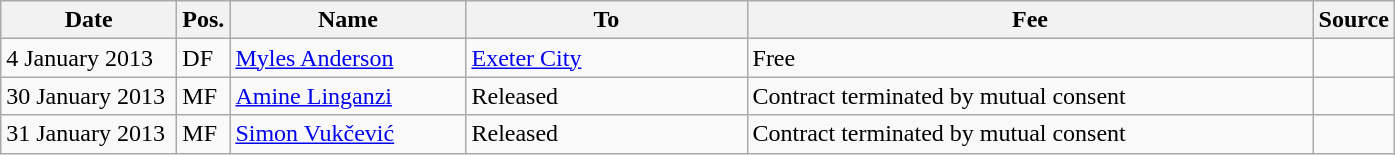<table class="wikitable">
<tr>
<th width= 110>Date</th>
<th width= 25>Pos.</th>
<th width= 150>Name</th>
<th width= 180>To</th>
<th width= 370>Fee</th>
<th width= 30>Source</th>
</tr>
<tr>
<td>4 January 2013</td>
<td>DF</td>
<td> <a href='#'>Myles Anderson</a></td>
<td> <a href='#'>Exeter City</a></td>
<td>Free</td>
<td></td>
</tr>
<tr>
<td>30 January 2013</td>
<td>MF</td>
<td> <a href='#'>Amine Linganzi</a></td>
<td>Released</td>
<td>Contract terminated by mutual consent</td>
<td></td>
</tr>
<tr>
<td>31 January 2013</td>
<td>MF</td>
<td> <a href='#'>Simon Vukčević</a></td>
<td>Released</td>
<td>Contract terminated by mutual consent</td>
<td></td>
</tr>
</table>
